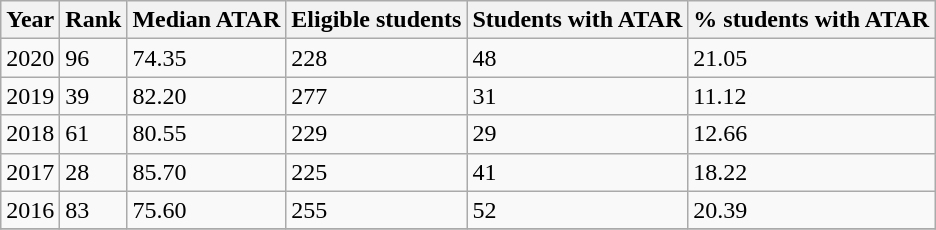<table class="wikitable sortable">
<tr>
<th>Year</th>
<th>Rank</th>
<th>Median ATAR</th>
<th>Eligible students</th>
<th>Students with ATAR</th>
<th>% students with ATAR</th>
</tr>
<tr>
<td>2020</td>
<td>96</td>
<td>74.35</td>
<td>228</td>
<td>48</td>
<td>21.05</td>
</tr>
<tr>
<td>2019</td>
<td>39</td>
<td>82.20</td>
<td>277</td>
<td>31</td>
<td>11.12</td>
</tr>
<tr>
<td>2018</td>
<td>61</td>
<td>80.55</td>
<td>229</td>
<td>29</td>
<td>12.66</td>
</tr>
<tr>
<td>2017</td>
<td>28</td>
<td>85.70</td>
<td>225</td>
<td>41</td>
<td>18.22</td>
</tr>
<tr>
<td>2016</td>
<td>83</td>
<td>75.60</td>
<td>255</td>
<td>52</td>
<td>20.39</td>
</tr>
<tr>
</tr>
</table>
